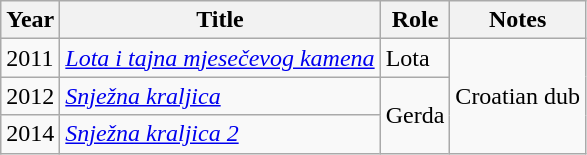<table class="wikitable">
<tr>
<th>Year</th>
<th>Title</th>
<th>Role</th>
<th>Notes</th>
</tr>
<tr>
<td>2011</td>
<td><em><a href='#'>Lota i tajna mjesečevog kamena</a></em></td>
<td>Lota</td>
<td rowspan="3">Croatian dub</td>
</tr>
<tr>
<td>2012</td>
<td><em><a href='#'>Snježna kraljica</a></em></td>
<td rowspan=2>Gerda</td>
</tr>
<tr>
<td>2014</td>
<td><em><a href='#'>Snježna kraljica 2</a></em></td>
</tr>
</table>
